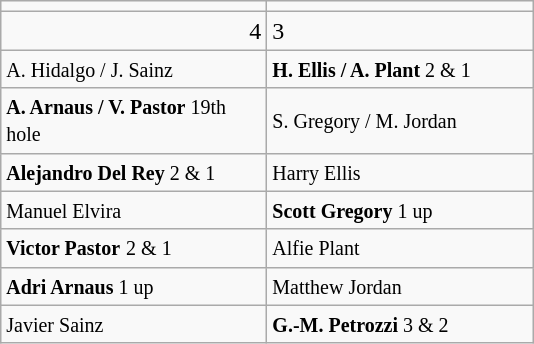<table class="wikitable">
<tr>
<td align="center" width="170"></td>
<td align="center" width="170"></td>
</tr>
<tr>
<td align="right">4</td>
<td>3</td>
</tr>
<tr>
<td><small>A. Hidalgo / J. Sainz</small></td>
<td><small><strong>H. Ellis / A. Plant</strong> 2 & 1</small></td>
</tr>
<tr>
<td><small><strong>A. Arnaus / V. Pastor</strong> 19th hole</small></td>
<td><small>S. Gregory / M. Jordan</small></td>
</tr>
<tr>
<td><small><strong>Alejandro Del Rey</strong> 2 & 1</small></td>
<td><small>Harry Ellis</small></td>
</tr>
<tr>
<td><small>Manuel Elvira</small></td>
<td><small><strong>Scott Gregory</strong> 1 up</small></td>
</tr>
<tr>
<td><strong><small>Victor Pastor</small></strong> <small>2 & 1</small></td>
<td><small>Alfie Plant</small></td>
</tr>
<tr>
<td><small><strong>Adri Arnaus</strong> 1 up</small></td>
<td><small>Matthew Jordan</small></td>
</tr>
<tr>
<td><small>Javier Sainz</small></td>
<td><small><strong>G.-M. Petrozzi</strong> 3 & 2</small></td>
</tr>
</table>
